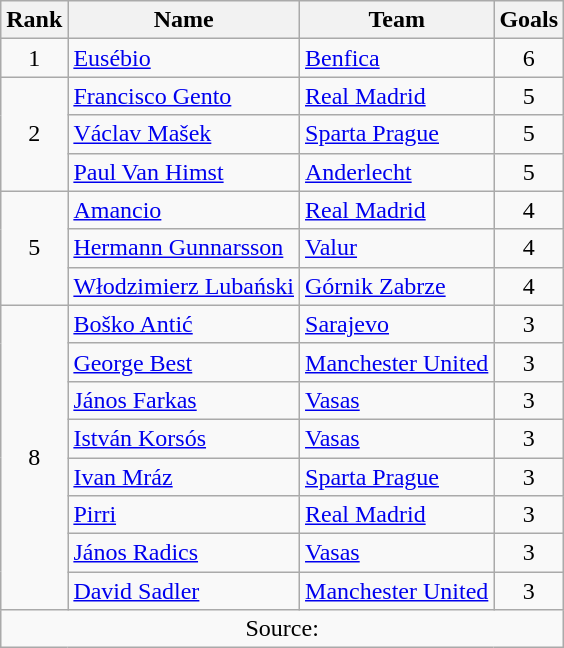<table class="wikitable" style="text-align:center">
<tr>
<th>Rank</th>
<th>Name</th>
<th>Team</th>
<th>Goals</th>
</tr>
<tr>
<td>1</td>
<td align="left"> <a href='#'>Eusébio</a></td>
<td align="left"> <a href='#'>Benfica</a></td>
<td>6</td>
</tr>
<tr>
<td rowspan="3">2</td>
<td align="left"> <a href='#'>Francisco Gento</a></td>
<td align="left"> <a href='#'>Real Madrid</a></td>
<td>5</td>
</tr>
<tr>
<td align="left"> <a href='#'>Václav Mašek</a></td>
<td align="left"> <a href='#'>Sparta Prague</a></td>
<td>5</td>
</tr>
<tr>
<td align="left"> <a href='#'>Paul Van Himst</a></td>
<td align="left"> <a href='#'>Anderlecht</a></td>
<td>5</td>
</tr>
<tr>
<td rowspan="3">5</td>
<td align="left"> <a href='#'>Amancio</a></td>
<td align="left"> <a href='#'>Real Madrid</a></td>
<td>4</td>
</tr>
<tr>
<td align="left"> <a href='#'>Hermann Gunnarsson</a></td>
<td align="left"> <a href='#'>Valur</a></td>
<td>4</td>
</tr>
<tr>
<td align="left"> <a href='#'>Włodzimierz Lubański</a></td>
<td align="left"> <a href='#'>Górnik Zabrze</a></td>
<td>4</td>
</tr>
<tr>
<td rowspan="8">8</td>
<td align="left"> <a href='#'>Boško Antić</a></td>
<td align="left"> <a href='#'>Sarajevo</a></td>
<td>3</td>
</tr>
<tr>
<td align="left"> <a href='#'>George Best</a></td>
<td align="left"> <a href='#'>Manchester United</a></td>
<td>3</td>
</tr>
<tr>
<td align="left"> <a href='#'>János Farkas</a></td>
<td align="left"> <a href='#'>Vasas</a></td>
<td>3</td>
</tr>
<tr>
<td align="left"> <a href='#'>István Korsós</a></td>
<td align="left"> <a href='#'>Vasas</a></td>
<td>3</td>
</tr>
<tr>
<td align="left"> <a href='#'>Ivan Mráz</a></td>
<td align="left"> <a href='#'>Sparta Prague</a></td>
<td>3</td>
</tr>
<tr>
<td align="left"> <a href='#'>Pirri</a></td>
<td align="left"> <a href='#'>Real Madrid</a></td>
<td>3</td>
</tr>
<tr>
<td align="left"> <a href='#'>János Radics</a></td>
<td align="left"> <a href='#'>Vasas</a></td>
<td>3</td>
</tr>
<tr>
<td align="left"> <a href='#'>David Sadler</a></td>
<td align="left"> <a href='#'>Manchester United</a></td>
<td>3</td>
</tr>
<tr>
<td colspan="4">Source:</td>
</tr>
</table>
